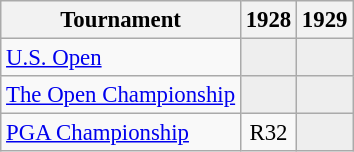<table class="wikitable" style="font-size:95%;text-align:center;">
<tr>
<th>Tournament</th>
<th>1928</th>
<th>1929</th>
</tr>
<tr>
<td align=left><a href='#'>U.S. Open</a></td>
<td style="background:#eeeeee;"></td>
<td style="background:#eeeeee;"></td>
</tr>
<tr>
<td align=left><a href='#'>The Open Championship</a></td>
<td style="background:#eeeeee;"></td>
<td style="background:#eeeeee;"></td>
</tr>
<tr>
<td align=left><a href='#'>PGA Championship</a></td>
<td>R32</td>
<td style="background:#eeeeee;"></td>
</tr>
</table>
